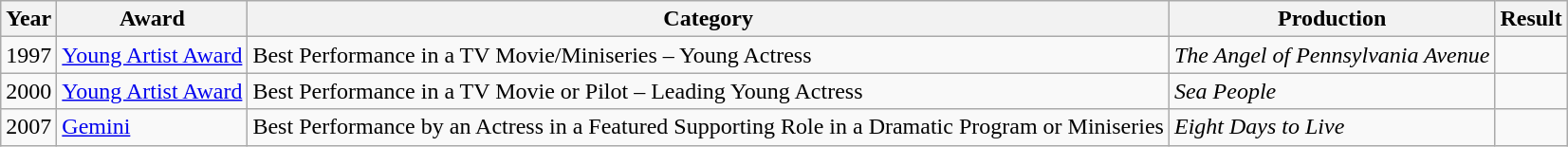<table class="wikitable sortable">
<tr>
<th>Year</th>
<th>Award</th>
<th>Category</th>
<th>Production</th>
<th>Result</th>
</tr>
<tr>
<td>1997</td>
<td><a href='#'>Young Artist Award</a></td>
<td>Best Performance in a TV Movie/Miniseries – Young Actress</td>
<td><em>The Angel of Pennsylvania Avenue</em></td>
<td></td>
</tr>
<tr>
<td>2000</td>
<td><a href='#'>Young Artist Award</a></td>
<td>Best Performance in a TV Movie or Pilot – Leading Young Actress</td>
<td><em>Sea People</em></td>
<td></td>
</tr>
<tr>
<td>2007</td>
<td><a href='#'>Gemini</a></td>
<td>Best Performance by an Actress in a Featured Supporting Role in a Dramatic Program or Miniseries</td>
<td><em>Eight Days to Live</em></td>
<td></td>
</tr>
</table>
